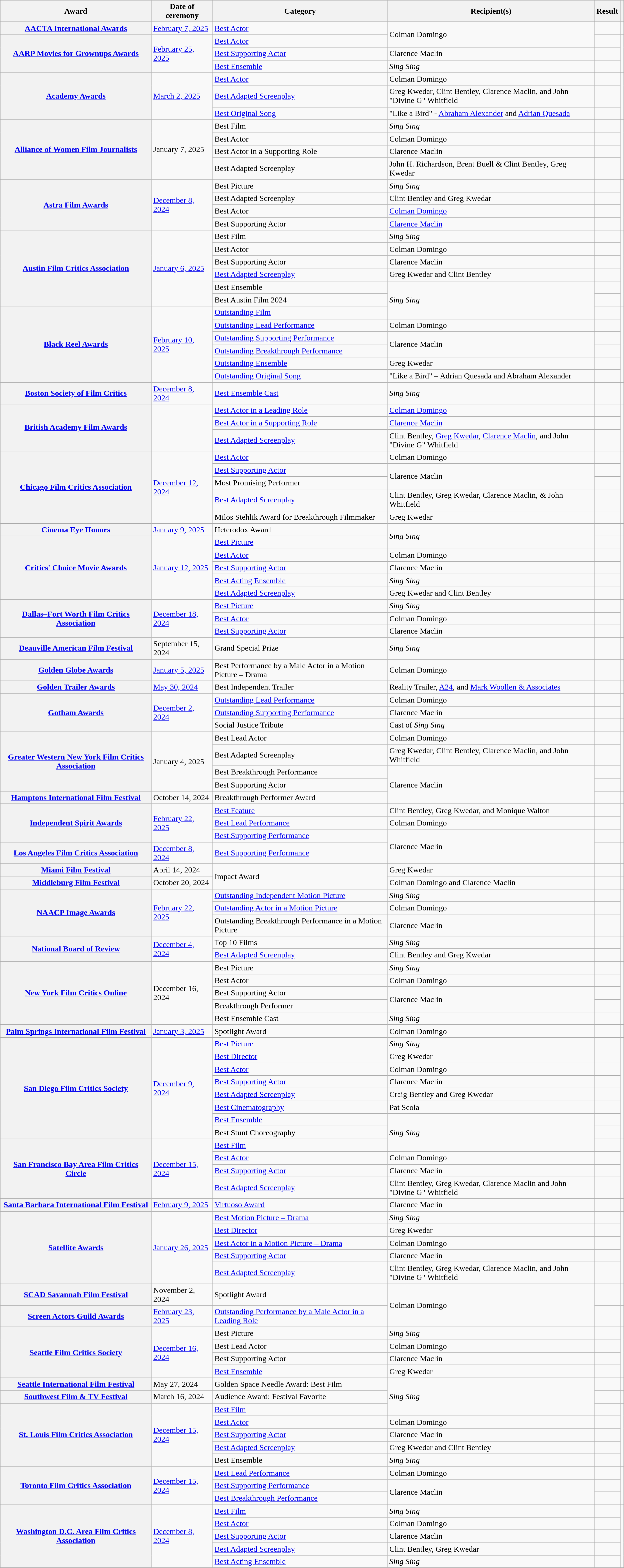<table class="wikitable sortable plainrowheaders">
<tr>
<th scope="col">Award</th>
<th scope="col">Date of ceremony</th>
<th scope="col">Category</th>
<th scope="col">Recipient(s)</th>
<th scope="col">Result</th>
<th scope="col" class="unsortable"></th>
</tr>
<tr>
<th scope="row" rowspan="1"><a href='#'>AACTA International Awards</a></th>
<td rowspan="1"><a href='#'>February 7, 2025</a></td>
<td><a href='#'>Best Actor</a></td>
<td rowspan="2">Colman Domingo</td>
<td></td>
<td align="center"></td>
</tr>
<tr>
<th rowspan="3" scope="rowgroup"><a href='#'>AARP Movies for Grownups Awards</a></th>
<td rowspan="3"><a href='#'>February 25, 2025</a></td>
<td><a href='#'>Best Actor</a></td>
<td></td>
<td rowspan="3" align="center"></td>
</tr>
<tr>
<td><a href='#'>Best Supporting Actor</a></td>
<td>Clarence Maclin</td>
<td></td>
</tr>
<tr>
<td><a href='#'>Best Ensemble</a></td>
<td><em>Sing Sing</em></td>
<td></td>
</tr>
<tr>
<th rowspan="3" scope="rowgroup"><a href='#'>Academy Awards</a></th>
<td rowspan="3"><a href='#'>March 2, 2025</a></td>
<td><a href='#'>Best Actor</a></td>
<td>Colman Domingo</td>
<td></td>
<td rowspan="3" align="center"></td>
</tr>
<tr>
<td><a href='#'>Best Adapted Screenplay</a></td>
<td>Greg Kwedar, Clint Bentley, Clarence Maclin, and John "Divine G" Whitfield</td>
<td></td>
</tr>
<tr>
<td><a href='#'>Best Original Song</a></td>
<td>"Like a Bird" - <a href='#'>Abraham Alexander</a> and <a href='#'>Adrian Quesada</a></td>
<td></td>
</tr>
<tr>
<th rowspan="4" scope="row"><a href='#'>Alliance of Women Film Journalists</a></th>
<td rowspan="4">January 7, 2025</td>
<td>Best Film</td>
<td><em>Sing Sing</em></td>
<td></td>
<td align="center" rowspan="4"></td>
</tr>
<tr>
<td>Best Actor</td>
<td>Colman Domingo</td>
<td></td>
</tr>
<tr>
<td>Best Actor in a Supporting Role</td>
<td>Clarence Maclin</td>
<td></td>
</tr>
<tr>
<td>Best Adapted Screenplay</td>
<td>John H. Richardson, Brent Buell & Clint Bentley, Greg Kwedar</td>
<td></td>
</tr>
<tr>
<th scope="row" rowspan="4"><a href='#'>Astra Film Awards</a></th>
<td rowspan="4"><a href='#'>December 8, 2024</a></td>
<td>Best Picture</td>
<td><em>Sing Sing</em></td>
<td></td>
<td rowspan="4"></td>
</tr>
<tr>
<td>Best Adapted Screenplay</td>
<td>Clint Bentley and Greg Kwedar</td>
<td></td>
</tr>
<tr>
<td>Best Actor</td>
<td><a href='#'>Colman Domingo</a></td>
<td></td>
</tr>
<tr>
<td>Best Supporting Actor</td>
<td><a href='#'>Clarence Maclin</a></td>
<td></td>
</tr>
<tr>
<th scope="row" rowspan="6"><a href='#'>Austin Film Critics Association</a></th>
<td rowspan="6"><a href='#'>January 6, 2025</a></td>
<td>Best Film</td>
<td><em>Sing Sing</em></td>
<td></td>
<td align="center" rowspan="6"></td>
</tr>
<tr>
<td>Best Actor</td>
<td>Colman Domingo</td>
<td></td>
</tr>
<tr>
<td>Best Supporting Actor</td>
<td>Clarence Maclin</td>
<td></td>
</tr>
<tr>
<td><a href='#'>Best Adapted Screenplay</a></td>
<td>Greg Kwedar and Clint Bentley</td>
<td></td>
</tr>
<tr>
<td>Best Ensemble</td>
<td rowspan="3"><em>Sing Sing</em></td>
<td></td>
</tr>
<tr>
<td>Best Austin Film 2024</td>
<td></td>
</tr>
<tr>
<th rowspan="6" scope="row"><a href='#'>Black Reel Awards</a></th>
<td rowspan="6"><a href='#'>	February 10, 2025</a></td>
<td><a href='#'>Outstanding Film</a></td>
<td></td>
<td align="center" rowspan="6"></td>
</tr>
<tr>
<td><a href='#'>Outstanding Lead Performance</a></td>
<td>Colman Domingo</td>
<td></td>
</tr>
<tr>
<td><a href='#'>Outstanding Supporting Performance</a></td>
<td rowspan="2">Clarence Maclin</td>
<td></td>
</tr>
<tr>
<td><a href='#'>Outstanding Breakthrough Performance</a></td>
<td></td>
</tr>
<tr>
<td><a href='#'>Outstanding Ensemble</a></td>
<td>Greg Kwedar</td>
<td></td>
</tr>
<tr>
<td><a href='#'>Outstanding Original Song</a></td>
<td>"Like a Bird" – Adrian Quesada and Abraham Alexander</td>
<td></td>
</tr>
<tr>
<th scope="row" rowspan="1"><a href='#'>Boston Society of Film Critics</a></th>
<td rowspan="1"><a href='#'>December 8, 2024</a></td>
<td><a href='#'>Best Ensemble Cast</a></td>
<td><em>Sing Sing</em></td>
<td></td>
<td align="center" rowspan="1"></td>
</tr>
<tr>
<th scope=row rowspan="3"><a href='#'>British Academy Film Awards</a></th>
<td rowspan="3"><a href='#'></a></td>
<td><a href='#'>Best Actor in a Leading Role</a></td>
<td><a href='#'>Colman Domingo</a></td>
<td></td>
<td align="center" rowspan="3"></td>
</tr>
<tr>
<td><a href='#'>Best Actor in a Supporting Role</a></td>
<td><a href='#'>Clarence Maclin</a></td>
<td></td>
</tr>
<tr>
<td><a href='#'>Best Adapted Screenplay</a></td>
<td>Clint Bentley, <a href='#'>Greg Kwedar</a>, <a href='#'>Clarence Maclin</a>, and John "Divine G" Whitfield</td>
<td></td>
</tr>
<tr>
<th rowspan="5" scope="row"><a href='#'>Chicago Film Critics Association</a></th>
<td rowspan="5"><a href='#'>December 12, 2024</a></td>
<td><a href='#'>Best Actor</a></td>
<td>Colman Domingo</td>
<td></td>
<td align="center" rowspan="5"></td>
</tr>
<tr>
<td><a href='#'>Best Supporting Actor</a></td>
<td rowspan="2">Clarence Maclin</td>
<td></td>
</tr>
<tr>
<td>Most Promising Performer</td>
<td></td>
</tr>
<tr>
<td><a href='#'>Best Adapted Screenplay</a></td>
<td>Clint Bentley, Greg Kwedar, Clarence Maclin, & John Whitfield</td>
<td></td>
</tr>
<tr>
<td>Milos Stehlik Award for Breakthrough Filmmaker</td>
<td>Greg Kwedar</td>
<td></td>
</tr>
<tr>
<th scope="row"><a href='#'>Cinema Eye Honors</a></th>
<td><a href='#'>January 9, 2025</a></td>
<td>Heterodox Award</td>
<td rowspan="2"><em>Sing Sing</em></td>
<td></td>
<td align="center"></td>
</tr>
<tr>
<th scope="row" rowspan="5"><a href='#'>Critics' Choice Movie Awards</a></th>
<td rowspan="5"><a href='#'>January 12, 2025</a></td>
<td><a href='#'>Best Picture</a></td>
<td></td>
<td rowspan="5" align="center"></td>
</tr>
<tr>
<td><a href='#'>Best Actor</a></td>
<td>Colman Domingo</td>
<td></td>
</tr>
<tr>
<td><a href='#'>Best Supporting Actor</a></td>
<td>Clarence Maclin</td>
<td></td>
</tr>
<tr>
<td><a href='#'>Best Acting Ensemble</a></td>
<td><em>Sing Sing</em></td>
<td></td>
</tr>
<tr>
<td><a href='#'>Best Adapted Screenplay</a></td>
<td>Greg Kwedar and Clint Bentley</td>
<td></td>
</tr>
<tr>
<th rowspan="3" scope="row"><a href='#'>Dallas–Fort Worth Film Critics Association</a></th>
<td rowspan="3"><a href='#'>December 18, 2024</a></td>
<td><a href='#'>Best Picture</a></td>
<td><em>Sing Sing</em></td>
<td></td>
<td align="center" rowspan="3"></td>
</tr>
<tr>
<td><a href='#'>Best Actor</a></td>
<td>Colman Domingo</td>
<td></td>
</tr>
<tr>
<td><a href='#'>Best Supporting Actor</a></td>
<td>Clarence Maclin</td>
<td></td>
</tr>
<tr>
<th scope="row"><a href='#'>Deauville American Film Festival</a></th>
<td>September 15, 2024</td>
<td>Grand Special Prize</td>
<td><em>Sing Sing</em></td>
<td></td>
<td align="center"></td>
</tr>
<tr>
<th scope="row"><a href='#'>Golden Globe Awards</a></th>
<td><a href='#'>January 5, 2025</a></td>
<td>Best Performance by a Male Actor in a Motion Picture – Drama</td>
<td>Colman Domingo</td>
<td></td>
<td align="center"></td>
</tr>
<tr>
<th scope="row"><a href='#'>Golden Trailer Awards</a></th>
<td><a href='#'>May 30, 2024</a></td>
<td>Best Independent Trailer</td>
<td>Reality Trailer, <a href='#'>A24</a>, and <a href='#'>Mark Woollen & Associates</a></td>
<td></td>
<td align="center"></td>
</tr>
<tr>
<th rowspan="3" scope="row"><a href='#'>Gotham Awards</a></th>
<td rowspan="3"><a href='#'>December 2, 2024</a></td>
<td><a href='#'>Outstanding Lead Performance</a></td>
<td>Colman Domingo</td>
<td></td>
<td align="center" rowspan="2"></td>
</tr>
<tr>
<td><a href='#'>Outstanding Supporting Performance</a></td>
<td>Clarence Maclin</td>
<td></td>
</tr>
<tr>
<td>Social Justice Tribute</td>
<td>Cast of <em>Sing Sing</em></td>
<td></td>
<td align="center"></td>
</tr>
<tr>
<th scope="row" rowspan=4"><a href='#'>Greater Western New York Film Critics Association</a></th>
<td rowspan="4">January 4, 2025</td>
<td>Best Lead Actor</td>
<td>Colman Domingo</td>
<td></td>
<td rowspan="4" align=center></td>
</tr>
<tr>
<td>Best Adapted Screenplay</td>
<td>Greg Kwedar, Clint Bentley, Clarence Maclin, and John Whitfield</td>
<td></td>
</tr>
<tr>
<td>Best Breakthrough Performance</td>
<td rowspan=3>Clarence Maclin</td>
<td></td>
</tr>
<tr>
<td>Best Supporting Actor</td>
<td></td>
</tr>
<tr>
<th scope="row"><a href='#'>Hamptons International Film Festival</a></th>
<td>October 14, 2024</td>
<td>Breakthrough Performer Award</td>
<td></td>
<td align="center"></td>
</tr>
<tr>
<th scope="row" rowspan="3"><a href='#'>Independent Spirit Awards</a></th>
<td rowspan="3"><a href='#'>February 22, 2025</a></td>
<td><a href='#'>Best Feature</a></td>
<td>Clint Bentley, Greg Kwedar, and Monique Walton</td>
<td></td>
<td align="center" rowspan="3"></td>
</tr>
<tr>
<td><a href='#'>Best Lead Performance</a></td>
<td>Colman Domingo</td>
<td></td>
</tr>
<tr>
<td><a href='#'>Best Supporting Performance</a></td>
<td rowspan="2">Clarence Maclin</td>
<td></td>
</tr>
<tr>
<th rowspan="1" scope="row"><a href='#'>Los Angeles Film Critics Association</a></th>
<td rowspan="1"><a href='#'>December 8, 2024</a></td>
<td><a href='#'>Best Supporting Performance</a></td>
<td></td>
<td rowspan="1"></td>
</tr>
<tr>
<th scope="row"><a href='#'>Miami Film Festival</a></th>
<td>April 14, 2024</td>
<td rowspan="2">Impact Award</td>
<td>Greg Kwedar</td>
<td></td>
<td align="center"></td>
</tr>
<tr>
<th scope="row"><a href='#'>Middleburg Film Festival</a></th>
<td>October 20, 2024</td>
<td>Colman Domingo and Clarence Maclin</td>
<td></td>
<td align="center"></td>
</tr>
<tr>
<th rowspan="3" scope="row"><a href='#'>NAACP Image Awards</a></th>
<td rowspan="3"><a href='#'>February 22, 2025</a></td>
<td><a href='#'>Outstanding Independent Motion Picture</a></td>
<td><em>Sing Sing</em></td>
<td></td>
<td rowspan="3" align="center"></td>
</tr>
<tr>
<td><a href='#'>Outstanding Actor in a Motion Picture</a></td>
<td>Colman Domingo</td>
<td></td>
</tr>
<tr>
<td>Outstanding Breakthrough Performance in a Motion Picture</td>
<td>Clarence Maclin</td>
<td></td>
</tr>
<tr>
<th scope="row" rowspan="2"><a href='#'>National Board of Review</a></th>
<td rowspan="2"><a href='#'>December 4, 2024</a></td>
<td>Top 10 Films</td>
<td><em>Sing Sing</em></td>
<td></td>
<td align="center" rowspan="2"></td>
</tr>
<tr>
<td><a href='#'>Best Adapted Screenplay</a></td>
<td>Clint Bentley and Greg Kwedar</td>
<td></td>
</tr>
<tr>
<th rowspan="5" scope="row"><a href='#'>New York Film Critics Online</a></th>
<td rowspan="5">December 16, 2024</td>
<td>Best Picture</td>
<td><em>Sing Sing</em></td>
<td></td>
<td align="center" rowspan="5"></td>
</tr>
<tr>
<td>Best Actor</td>
<td>Colman Domingo</td>
<td></td>
</tr>
<tr>
<td>Best Supporting Actor</td>
<td rowspan="2">Clarence Maclin</td>
<td></td>
</tr>
<tr>
<td>Breakthrough Performer</td>
<td></td>
</tr>
<tr>
<td>Best Ensemble Cast</td>
<td><em>Sing Sing</em></td>
<td></td>
</tr>
<tr>
<th scope="row"><a href='#'>Palm Springs International Film Festival</a></th>
<td><a href='#'>January 3, 2025</a></td>
<td>Spotlight Award</td>
<td>Colman Domingo</td>
<td></td>
<td align="center"></td>
</tr>
<tr>
<th scope="row" rowspan="8"><a href='#'>San Diego Film Critics Society</a></th>
<td rowspan="8"><a href='#'>December 9, 2024</a></td>
<td><a href='#'>Best Picture</a></td>
<td><em>Sing Sing</em></td>
<td></td>
<td align="center" rowspan="8"></td>
</tr>
<tr>
<td><a href='#'>Best Director</a></td>
<td>Greg Kwedar</td>
<td></td>
</tr>
<tr>
<td><a href='#'>Best Actor</a></td>
<td>Colman Domingo</td>
<td></td>
</tr>
<tr>
<td><a href='#'>Best Supporting Actor</a></td>
<td>Clarence Maclin</td>
<td></td>
</tr>
<tr>
<td><a href='#'>Best Adapted Screenplay</a></td>
<td>Craig Bentley and Greg Kwedar</td>
<td></td>
</tr>
<tr>
<td><a href='#'>Best Cinematography</a></td>
<td>Pat Scola</td>
<td></td>
</tr>
<tr>
<td><a href='#'>Best Ensemble</a></td>
<td rowspan="3"><em>Sing Sing</em></td>
<td></td>
</tr>
<tr>
<td>Best Stunt Choreography</td>
<td></td>
</tr>
<tr>
<th rowspan="4" scope="row"><a href='#'>San Francisco Bay Area Film Critics Circle</a></th>
<td rowspan="4"><a href='#'>December 15, 2024</a></td>
<td><a href='#'>Best Film</a></td>
<td></td>
<td align="center" rowspan="4"></td>
</tr>
<tr>
<td><a href='#'>Best Actor</a></td>
<td>Colman Domingo</td>
<td></td>
</tr>
<tr>
<td><a href='#'>Best Supporting Actor</a></td>
<td>Clarence Maclin</td>
<td></td>
</tr>
<tr>
<td><a href='#'>Best Adapted Screenplay</a></td>
<td>Clint Bentley, Greg Kwedar, Clarence Maclin and John "Divine G" Whitfield</td>
<td></td>
</tr>
<tr>
<th scope="row"><a href='#'>Santa Barbara International Film Festival</a></th>
<td><a href='#'>February 9, 2025</a></td>
<td><a href='#'>Virtuoso Award</a></td>
<td>Clarence Maclin</td>
<td></td>
<td align="center"></td>
</tr>
<tr>
<th rowspan="5" scope="row"><a href='#'>Satellite Awards</a></th>
<td rowspan="5"><a href='#'>January 26, 2025</a></td>
<td><a href='#'>Best Motion Picture – Drama</a></td>
<td><em>Sing Sing</em></td>
<td></td>
<td rowspan="5" align="center"></td>
</tr>
<tr>
<td><a href='#'>Best Director</a></td>
<td>Greg Kwedar</td>
<td></td>
</tr>
<tr>
<td><a href='#'>Best Actor in a Motion Picture – Drama</a></td>
<td>Colman Domingo</td>
<td></td>
</tr>
<tr>
<td><a href='#'>Best Supporting Actor</a></td>
<td>Clarence Maclin</td>
<td></td>
</tr>
<tr>
<td><a href='#'>Best Adapted Screenplay</a></td>
<td>Clint Bentley, Greg Kwedar, Clarence Maclin, and John "Divine G" Whitfield</td>
<td></td>
</tr>
<tr>
<th scope="row"><a href='#'>SCAD Savannah Film Festival</a></th>
<td>November 2, 2024</td>
<td>Spotlight Award</td>
<td rowspan="2">Colman Domingo</td>
<td></td>
<td align="center"></td>
</tr>
<tr>
<th scope="row"><a href='#'>Screen Actors Guild Awards</a></th>
<td><a href='#'>February 23, 2025</a></td>
<td><a href='#'>Outstanding Performance by a Male Actor in a Leading Role</a></td>
<td></td>
<td align="center"></td>
</tr>
<tr>
<th scope="row" rowspan="4"><a href='#'>Seattle Film Critics Society</a></th>
<td rowspan="4"><a href='#'>December 16, 2024</a></td>
<td>Best Picture</td>
<td><em>Sing Sing</em></td>
<td></td>
<td align="center" rowspan="4"></td>
</tr>
<tr>
<td>Best Lead Actor</td>
<td>Colman Domingo</td>
<td></td>
</tr>
<tr>
<td>Best Supporting Actor</td>
<td>Clarence Maclin</td>
<td></td>
</tr>
<tr>
<td><a href='#'>Best Ensemble</a></td>
<td>Greg Kwedar</td>
<td></td>
</tr>
<tr>
<th scope="row"><a href='#'>Seattle International Film Festival</a></th>
<td>May 27, 2024</td>
<td>Golden Space Needle Award: Best Film</td>
<td rowspan="3"><em>Sing Sing</em></td>
<td></td>
<td align="center"></td>
</tr>
<tr>
<th scope="row"><a href='#'>Southwest Film & TV Festival</a></th>
<td>March 16, 2024</td>
<td>Audience Award: Festival Favorite</td>
<td></td>
<td align="center"></td>
</tr>
<tr>
<th rowspan="5" scope="row"><a href='#'>St. Louis Film Critics Association</a></th>
<td rowspan="5"><a href='#'>December 15, 2024</a></td>
<td><a href='#'>Best Film</a></td>
<td></td>
<td align="center" rowspan="5"></td>
</tr>
<tr>
<td><a href='#'>Best Actor</a></td>
<td>Colman Domingo</td>
<td></td>
</tr>
<tr>
<td><a href='#'>Best Supporting Actor</a></td>
<td>Clarence Maclin</td>
<td></td>
</tr>
<tr>
<td><a href='#'>Best Adapted Screenplay</a></td>
<td>Greg Kwedar and Clint Bentley</td>
<td></td>
</tr>
<tr>
<td>Best Ensemble</td>
<td><em>Sing Sing</em></td>
<td></td>
</tr>
<tr>
<th scope="row" rowspan="3"><a href='#'>Toronto Film Critics Association</a></th>
<td rowspan="3"><a href='#'>December 15, 2024</a></td>
<td><a href='#'>Best Lead Performance</a></td>
<td>Colman Domingo</td>
<td></td>
<td align="center" rowspan="3"></td>
</tr>
<tr>
<td><a href='#'>Best Supporting Performance</a></td>
<td rowspan="2">Clarence Maclin</td>
<td></td>
</tr>
<tr>
<td><a href='#'>Best Breakthrough Performance</a></td>
<td></td>
</tr>
<tr>
<th scope="row" rowspan="5"><a href='#'>Washington D.C. Area Film Critics Association</a></th>
<td rowspan="5"><a href='#'>December 8, 2024</a></td>
<td><a href='#'>Best Film</a></td>
<td><em>Sing Sing</em></td>
<td></td>
<td rowspan="5" align="center"></td>
</tr>
<tr>
<td><a href='#'>Best Actor</a></td>
<td>Colman Domingo</td>
<td></td>
</tr>
<tr>
<td><a href='#'>Best Supporting Actor</a></td>
<td>Clarence Maclin</td>
<td></td>
</tr>
<tr>
<td><a href='#'>Best Adapted Screenplay</a></td>
<td>Clint Bentley, Greg Kwedar</td>
<td></td>
</tr>
<tr>
<td><a href='#'>Best Acting Ensemble</a></td>
<td><em>Sing Sing</em></td>
<td></td>
</tr>
<tr>
</tr>
</table>
